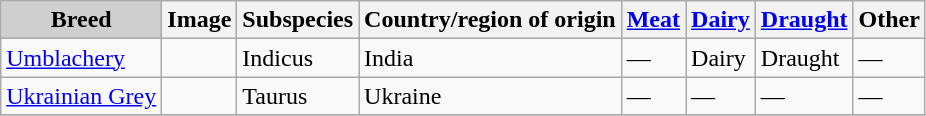<table class="wikitable sortable">
<tr>
<th style="background-color:#cfcfcf;">Breed</th>
<th>Image</th>
<th>Subspecies</th>
<th>Country/region of origin</th>
<th><a href='#'>Meat</a></th>
<th><a href='#'>Dairy</a></th>
<th><a href='#'>Draught</a></th>
<th>Other</th>
</tr>
<tr>
<td><a href='#'>Umblachery</a></td>
<td></td>
<td>Indicus</td>
<td>India</td>
<td>—</td>
<td>Dairy</td>
<td>Draught</td>
<td>—</td>
</tr>
<tr>
<td><a href='#'>Ukrainian Grey</a></td>
<td></td>
<td>Taurus</td>
<td>Ukraine</td>
<td>—</td>
<td>—</td>
<td>—</td>
<td>—</td>
</tr>
<tr class="sortbottom">
</tr>
</table>
